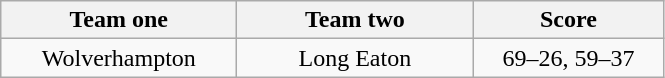<table class="wikitable" style="text-align: center">
<tr>
<th width=150>Team one</th>
<th width=150>Team two</th>
<th width=120>Score</th>
</tr>
<tr>
<td>Wolverhampton</td>
<td>Long Eaton</td>
<td>69–26, 59–37</td>
</tr>
</table>
